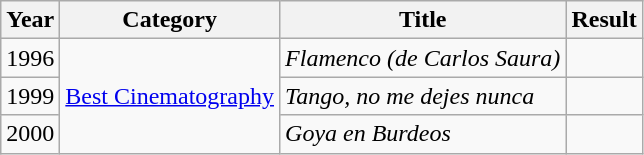<table class="wikitable">
<tr>
<th>Year</th>
<th>Category</th>
<th>Title</th>
<th>Result</th>
</tr>
<tr>
<td>1996</td>
<td rowspan=3><a href='#'>Best Cinematography</a></td>
<td><em>Flamenco (de Carlos Saura)</em></td>
<td></td>
</tr>
<tr>
<td>1999</td>
<td><em>Tango, no me dejes nunca</em></td>
<td></td>
</tr>
<tr>
<td>2000</td>
<td><em>Goya en Burdeos</em></td>
<td></td>
</tr>
</table>
